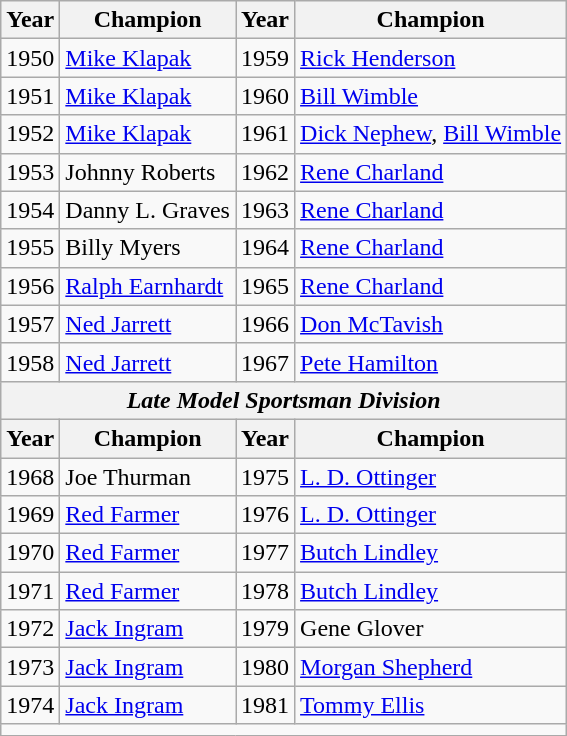<table class="wikitable">
<tr>
<th>Year</th>
<th>Champion</th>
<th>Year</th>
<th>Champion</th>
</tr>
<tr>
<td style="text-align:center;">1950</td>
<td><a href='#'>Mike Klapak</a></td>
<td>1959</td>
<td><a href='#'>Rick Henderson</a></td>
</tr>
<tr>
<td style="text-align:center;">1951</td>
<td><a href='#'>Mike Klapak</a></td>
<td>1960</td>
<td><a href='#'>Bill Wimble</a></td>
</tr>
<tr>
<td style="text-align:center;">1952</td>
<td><a href='#'>Mike Klapak</a></td>
<td>1961</td>
<td><a href='#'>Dick Nephew</a>, <a href='#'>Bill Wimble</a></td>
</tr>
<tr>
<td style="text-align:center;">1953</td>
<td>Johnny Roberts</td>
<td>1962</td>
<td><a href='#'>Rene Charland</a></td>
</tr>
<tr>
<td style="text-align:center;">1954</td>
<td>Danny L. Graves</td>
<td>1963</td>
<td><a href='#'>Rene Charland</a></td>
</tr>
<tr>
<td style="text-align:center;">1955</td>
<td>Billy Myers</td>
<td>1964</td>
<td><a href='#'>Rene Charland</a></td>
</tr>
<tr>
<td style="text-align:center;">1956</td>
<td><a href='#'>Ralph Earnhardt</a></td>
<td>1965</td>
<td><a href='#'>Rene Charland</a></td>
</tr>
<tr>
<td style="text-align:center;">1957</td>
<td><a href='#'>Ned Jarrett</a></td>
<td>1966</td>
<td><a href='#'>Don McTavish</a></td>
</tr>
<tr>
<td style="text-align:center;">1958</td>
<td><a href='#'>Ned Jarrett</a></td>
<td>1967</td>
<td><a href='#'>Pete Hamilton</a></td>
</tr>
<tr>
<th colspan="4"><em>Late Model Sportsman Division</em></th>
</tr>
<tr>
<th>Year</th>
<th>Champion</th>
<th>Year</th>
<th>Champion</th>
</tr>
<tr>
<td style="text-align:center;">1968</td>
<td>Joe Thurman</td>
<td>1975</td>
<td><a href='#'>L. D. Ottinger</a></td>
</tr>
<tr>
<td style="text-align:center;">1969</td>
<td><a href='#'>Red Farmer</a></td>
<td>1976</td>
<td><a href='#'>L. D. Ottinger</a></td>
</tr>
<tr>
<td style="text-align:center;">1970</td>
<td><a href='#'>Red Farmer</a></td>
<td>1977</td>
<td><a href='#'>Butch Lindley</a></td>
</tr>
<tr>
<td style="text-align:center;">1971</td>
<td><a href='#'>Red Farmer</a></td>
<td>1978</td>
<td><a href='#'>Butch Lindley</a></td>
</tr>
<tr>
<td style="text-align:center;">1972</td>
<td><a href='#'>Jack Ingram</a></td>
<td>1979</td>
<td>Gene Glover</td>
</tr>
<tr>
<td style="text-align:center;">1973</td>
<td><a href='#'>Jack Ingram</a></td>
<td>1980</td>
<td><a href='#'>Morgan Shepherd</a></td>
</tr>
<tr>
<td style="text-align:center;">1974</td>
<td><a href='#'>Jack Ingram</a></td>
<td>1981</td>
<td><a href='#'>Tommy Ellis</a></td>
</tr>
<tr>
<td align=right colspan=4></td>
</tr>
</table>
